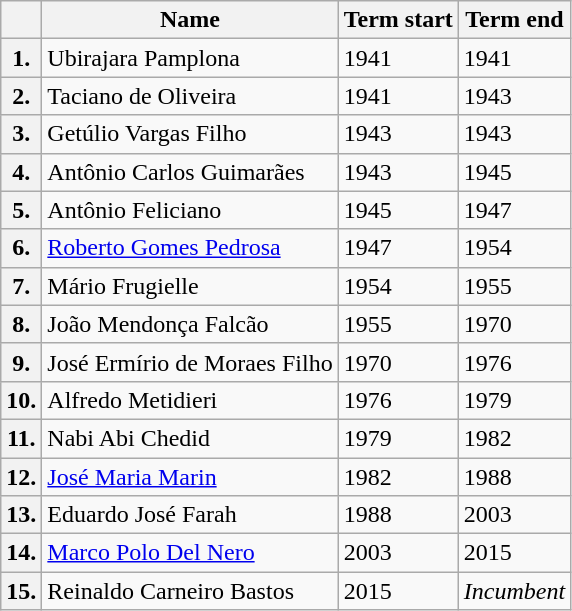<table class="wikitable">
<tr>
<th></th>
<th>Name</th>
<th>Term start</th>
<th>Term end</th>
</tr>
<tr>
<th>1.</th>
<td>Ubirajara Pamplona</td>
<td>1941</td>
<td>1941</td>
</tr>
<tr>
<th>2.</th>
<td>Taciano de Oliveira</td>
<td>1941</td>
<td>1943</td>
</tr>
<tr>
<th>3.</th>
<td>Getúlio Vargas Filho</td>
<td>1943</td>
<td>1943</td>
</tr>
<tr>
<th>4.</th>
<td>Antônio Carlos Guimarães</td>
<td>1943</td>
<td>1945</td>
</tr>
<tr>
<th>5.</th>
<td>Antônio Feliciano</td>
<td>1945</td>
<td>1947</td>
</tr>
<tr>
<th>6.</th>
<td><a href='#'>Roberto Gomes Pedrosa</a></td>
<td>1947</td>
<td>1954</td>
</tr>
<tr>
<th>7.</th>
<td>Mário Frugielle</td>
<td>1954</td>
<td>1955</td>
</tr>
<tr>
<th>8.</th>
<td>João Mendonça Falcão</td>
<td>1955</td>
<td>1970</td>
</tr>
<tr>
<th>9.</th>
<td>José Ermírio de Moraes Filho</td>
<td>1970</td>
<td>1976</td>
</tr>
<tr>
<th>10.</th>
<td>Alfredo Metidieri</td>
<td>1976</td>
<td>1979</td>
</tr>
<tr>
<th>11.</th>
<td>Nabi Abi Chedid</td>
<td>1979</td>
<td>1982</td>
</tr>
<tr>
<th>12.</th>
<td><a href='#'>José Maria Marin</a></td>
<td>1982</td>
<td>1988</td>
</tr>
<tr>
<th>13.</th>
<td>Eduardo José Farah</td>
<td>1988</td>
<td>2003</td>
</tr>
<tr>
<th>14.</th>
<td><a href='#'>Marco Polo Del Nero</a></td>
<td>2003</td>
<td>2015</td>
</tr>
<tr>
<th>15.</th>
<td>Reinaldo Carneiro Bastos</td>
<td>2015</td>
<td><em>Incumbent</em></td>
</tr>
</table>
